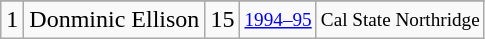<table class="wikitable">
<tr>
</tr>
<tr>
<td>1</td>
<td>Donminic Ellison</td>
<td>15</td>
<td style="font-size:80%;"><a href='#'>1994–95</a></td>
<td style="font-size:80%;">Cal State Northridge</td>
</tr>
</table>
